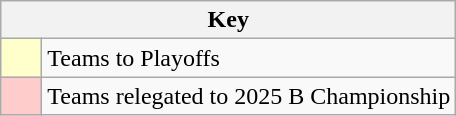<table class="wikitable" style="text-align: center;">
<tr>
<th colspan=2>Key</th>
</tr>
<tr>
<td style="background:#ffffcc; width:20px;"></td>
<td align=left>Teams to Playoffs</td>
</tr>
<tr>
<td style="background:#ffcccc; width:20px;"></td>
<td align=left>Teams relegated to 2025 B Championship</td>
</tr>
</table>
